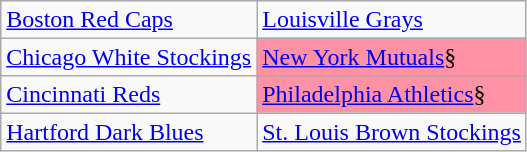<table class="wikitable" style="font-size:100%;line-height:1.1;">
<tr>
<td><a href='#'>Boston Red Caps</a></td>
<td><a href='#'>Louisville Grays</a></td>
</tr>
<tr>
<td><a href='#'>Chicago White Stockings</a></td>
<td style="background-color:#FF91A4;"><a href='#'>New York Mutuals</a>§</td>
</tr>
<tr>
<td><a href='#'>Cincinnati Reds</a></td>
<td style="background-color:#FF91A4;"><a href='#'>Philadelphia Athletics</a>§</td>
</tr>
<tr>
<td><a href='#'>Hartford Dark Blues</a></td>
<td><a href='#'>St. Louis Brown Stockings</a></td>
</tr>
</table>
